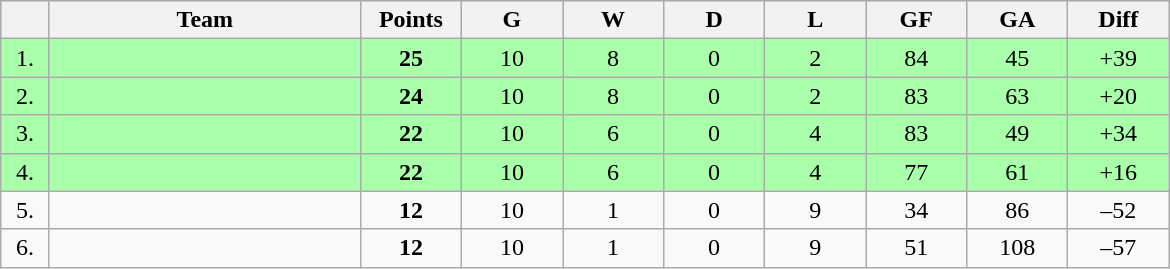<table class=wikitable style="text-align:center">
<tr bgcolor="#DCDCDC">
<th width="25"></th>
<th width="200">Team</th>
<th width="60">Points</th>
<th width="60">G</th>
<th width="60">W</th>
<th width="60">D</th>
<th width="60">L</th>
<th width="60">GF</th>
<th width="60">GA</th>
<th width="60">Diff</th>
</tr>
<tr bgcolor=#AAFFAA>
<td>1.</td>
<td align=left></td>
<td><strong>25</strong></td>
<td>10</td>
<td>8</td>
<td>0</td>
<td>2</td>
<td>84</td>
<td>45</td>
<td>+39</td>
</tr>
<tr bgcolor=#AAFFAA>
<td>2.</td>
<td align=left></td>
<td><strong>24</strong></td>
<td>10</td>
<td>8</td>
<td>0</td>
<td>2</td>
<td>83</td>
<td>63</td>
<td>+20</td>
</tr>
<tr bgcolor=#AAFFAA>
<td>3.</td>
<td align=left></td>
<td><strong>22</strong></td>
<td>10</td>
<td>6</td>
<td>0</td>
<td>4</td>
<td>83</td>
<td>49</td>
<td>+34</td>
</tr>
<tr bgcolor=#AAFFAA>
<td>4.</td>
<td align=left></td>
<td><strong>22</strong></td>
<td>10</td>
<td>6</td>
<td>0</td>
<td>4</td>
<td>77</td>
<td>61</td>
<td>+16</td>
</tr>
<tr>
<td>5.</td>
<td align=left></td>
<td><strong>12</strong></td>
<td>10</td>
<td>1</td>
<td>0</td>
<td>9</td>
<td>34</td>
<td>86</td>
<td>–52</td>
</tr>
<tr>
<td>6.</td>
<td align=left></td>
<td><strong>12</strong></td>
<td>10</td>
<td>1</td>
<td>0</td>
<td>9</td>
<td>51</td>
<td>108</td>
<td>–57</td>
</tr>
</table>
